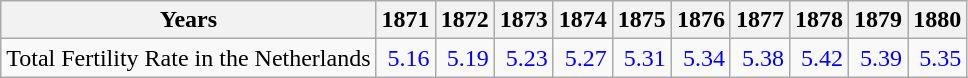<table class="wikitable " style="text-align:right">
<tr>
<th>Years</th>
<th>1871</th>
<th>1872</th>
<th>1873</th>
<th>1874</th>
<th>1875</th>
<th>1876</th>
<th>1877</th>
<th>1878</th>
<th>1879</th>
<th>1880</th>
</tr>
<tr>
<td align="left">Total Fertility Rate in the Netherlands</td>
<td style="text-align:right; color:blue;">5.16</td>
<td style="text-align:right; color:blue;">5.19</td>
<td style="text-align:right; color:blue;">5.23</td>
<td style="text-align:right; color:blue;">5.27</td>
<td style="text-align:right; color:blue;">5.31</td>
<td style="text-align:right; color:blue;">5.34</td>
<td style="text-align:right; color:blue;">5.38</td>
<td style="text-align:right; color:blue;">5.42</td>
<td style="text-align:right; color:blue;">5.39</td>
<td style="text-align:right; color:blue;">5.35</td>
</tr>
</table>
